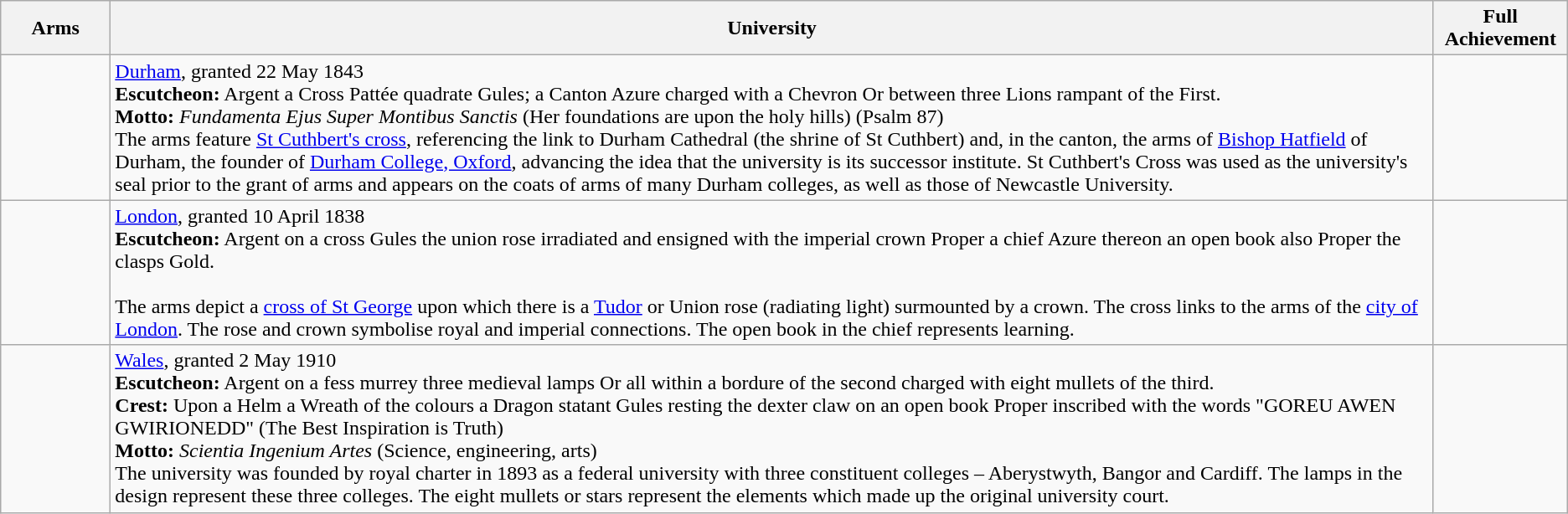<table class=wikitable>
<tr>
<th style="width:80px;">Arms</th>
<th>University</th>
<th>Full Achievement</th>
</tr>
<tr valign=top>
<td align=center></td>
<td><a href='#'>Durham</a>, granted 22 May 1843<br><strong>Escutcheon:</strong> Argent a Cross Pattée quadrate Gules; a Canton Azure charged with a Chevron Or between three Lions rampant of the First. <br>
<strong>Motto:</strong> <em>Fundamenta Ejus Super Montibus Sanctis</em> (Her foundations are upon the holy hills) (Psalm 87)<br>The arms feature <a href='#'>St Cuthbert's cross</a>, referencing the link to Durham Cathedral (the shrine of St Cuthbert)  and, in the canton, the arms of  <a href='#'>Bishop Hatfield</a> of Durham, the founder of <a href='#'>Durham College, Oxford</a>, advancing the idea that the university is its successor institute. St Cuthbert's Cross was used as the university's seal prior to the grant of arms and appears on the coats of arms of many Durham colleges, as well as those of Newcastle University.</td>
<td align=center></td>
</tr>
<tr valign=top>
<td align=center></td>
<td><a href='#'>London</a>, granted 10 April 1838<br><strong>Escutcheon:</strong> Argent on a cross Gules the union rose irradiated and ensigned with the imperial crown Proper a chief Azure thereon an open book also Proper the clasps Gold.<br><br>The arms depict a <a href='#'>cross of St George</a> upon which there is a <a href='#'>Tudor</a> or Union rose (radiating light) surmounted by a crown. The cross links to the arms of the <a href='#'>city of London</a>. The rose and crown symbolise royal and imperial connections. The open book in the chief represents learning.</td>
</tr>
<tr valign=top>
<td align=center></td>
<td><a href='#'>Wales</a>, granted 2 May 1910<br><strong>Escutcheon:</strong> Argent on a fess murrey three medieval lamps Or all within a bordure of the second charged with eight mullets of the third.<br>
<strong>Crest:</strong> Upon a Helm a Wreath of the colours a Dragon statant Gules resting the dexter claw on an open book Proper inscribed with the words "GOREU AWEN GWIRIONEDD" (The Best Inspiration is Truth)<br>
<strong>Motto:</strong> <em>Scientia Ingenium Artes </em>(Science, engineering, arts)<br>The university was founded by royal charter in 1893 as a federal university with three constituent colleges – Aberystwyth, Bangor and Cardiff. The lamps in the design represent these three colleges. The eight mullets or stars represent the elements which made up the original university court.</td>
<td align=center></td>
</tr>
</table>
